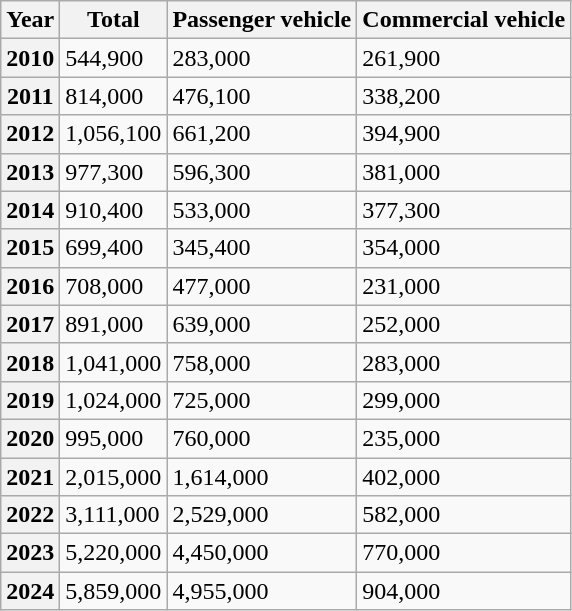<table class="wikitable">
<tr>
<th>Year</th>
<th>Total</th>
<th>Passenger vehicle</th>
<th>Commercial vehicle</th>
</tr>
<tr>
<th>2010</th>
<td>544,900</td>
<td>283,000</td>
<td>261,900</td>
</tr>
<tr>
<th>2011</th>
<td>814,000</td>
<td>476,100</td>
<td>338,200</td>
</tr>
<tr>
<th>2012</th>
<td>1,056,100</td>
<td>661,200</td>
<td>394,900</td>
</tr>
<tr>
<th>2013</th>
<td>977,300</td>
<td>596,300</td>
<td>381,000</td>
</tr>
<tr>
<th>2014</th>
<td>910,400</td>
<td>533,000</td>
<td>377,300</td>
</tr>
<tr>
<th>2015</th>
<td>699,400</td>
<td>345,400</td>
<td>354,000</td>
</tr>
<tr>
<th>2016</th>
<td>708,000</td>
<td>477,000</td>
<td>231,000</td>
</tr>
<tr>
<th>2017</th>
<td>891,000</td>
<td>639,000</td>
<td>252,000</td>
</tr>
<tr>
<th>2018</th>
<td>1,041,000</td>
<td>758,000</td>
<td>283,000</td>
</tr>
<tr>
<th>2019</th>
<td>1,024,000</td>
<td>725,000</td>
<td>299,000</td>
</tr>
<tr>
<th>2020</th>
<td>995,000</td>
<td>760,000</td>
<td>235,000</td>
</tr>
<tr>
<th>2021</th>
<td>2,015,000</td>
<td>1,614,000</td>
<td>402,000</td>
</tr>
<tr>
<th>2022</th>
<td>3,111,000</td>
<td>2,529,000</td>
<td>582,000</td>
</tr>
<tr>
<th>2023</th>
<td>5,220,000</td>
<td>4,450,000</td>
<td>770,000</td>
</tr>
<tr>
<th>2024</th>
<td>5,859,000</td>
<td>4,955,000</td>
<td>904,000</td>
</tr>
</table>
